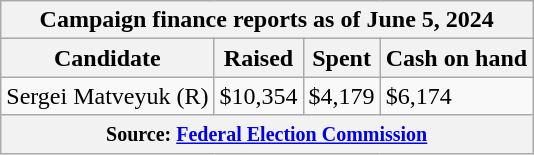<table class="wikitable sortable">
<tr>
<th colspan=4>Campaign finance reports as of June 5, 2024</th>
</tr>
<tr style="text-align:center;">
<th>Candidate</th>
<th>Raised</th>
<th>Spent</th>
<th>Cash on hand</th>
</tr>
<tr>
<td>Sergei Matveyuk (R)</td>
<td>$10,354</td>
<td>$4,179</td>
<td>$6,174</td>
</tr>
<tr>
<th colspan="4"><small>Source: <a href='#'>Federal Election Commission</a></small></th>
</tr>
</table>
